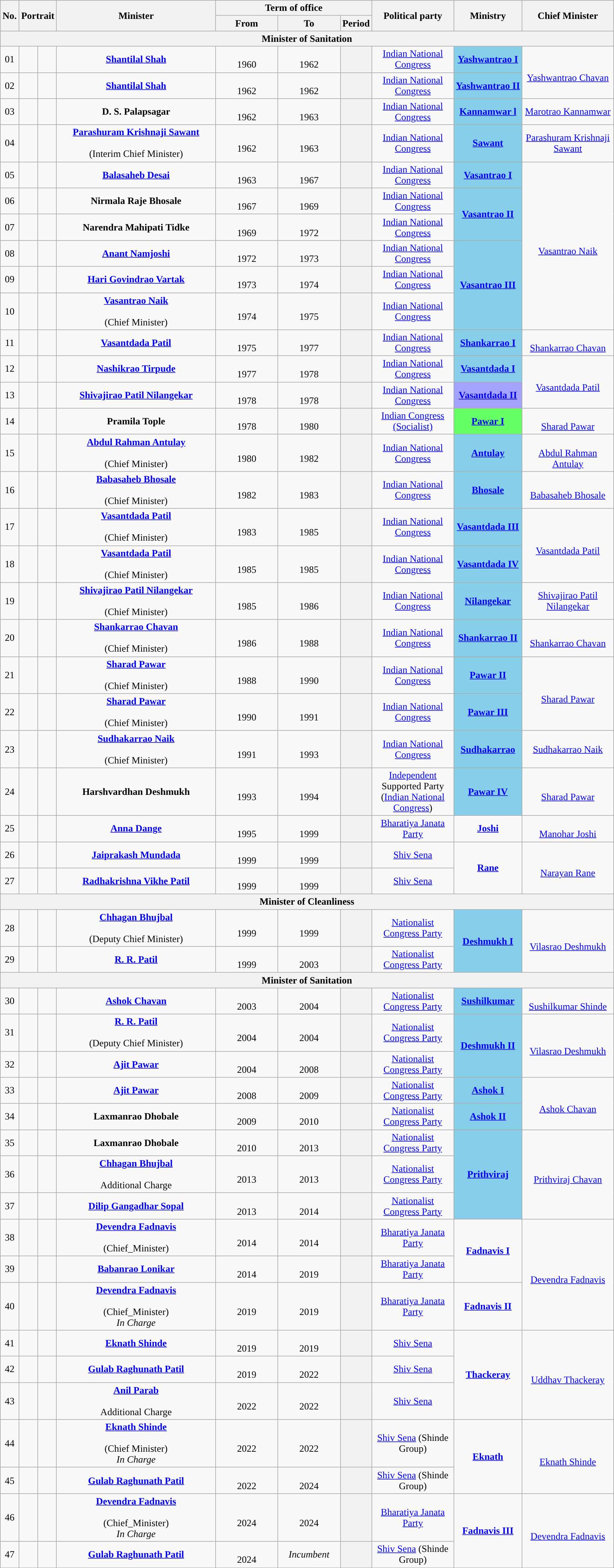<table class="wikitable" style="text-align:center">
<tr>
<th rowspan="2">No.</th>
<th rowspan="2" colspan="2">Portrait</th>
<th rowspan="2" style="width:16em">Minister<br></th>
<th colspan="3">Term of office</th>
<th rowspan="2" style="width:8em">Political party</th>
<th rowspan="2">Ministry</th>
<th rowspan="2" style="width:9em">Chief Minister</th>
</tr>
<tr>
<th style="width:6em">From</th>
<th style="width:6em">To</th>
<th>Period</th>
</tr>
<tr>
<th colspan="10">Minister of Sanitation</th>
</tr>
<tr>
<td>01</td>
<td style="color:inherit;background:"></td>
<td></td>
<td><strong><a href='#'>Shantilal Shah</a></strong> <br> </td>
<td><br>1960</td>
<td><br>1962</td>
<th></th>
<td><a href='#'>Indian National Congress</a></td>
<td bgcolor="#87CEEB"><a href='#'><strong>Yashwantrao I</strong></a></td>
<td rowspan="2"> <br><a href='#'>Yashwantrao Chavan</a></td>
</tr>
<tr>
<td>02</td>
<td style="color:inherit;background:"></td>
<td></td>
<td><strong><a href='#'>Shantilal Shah</a></strong> <br> </td>
<td><br>1962</td>
<td><br>1962</td>
<th></th>
<td><a href='#'>Indian National Congress</a></td>
<td bgcolor="#87CEEB"><a href='#'><strong>Yashwantrao II</strong></a></td>
</tr>
<tr>
<td>03</td>
<td style="color:inherit;background:"></td>
<td></td>
<td><strong>D. S. Palapsagar</strong><br> </td>
<td><br>1962</td>
<td><br>1963</td>
<th></th>
<td><a href='#'>Indian National Congress</a></td>
<td bgcolor="#87CEEB"><a href='#'><strong>Kannamwar l</strong></a></td>
<td><a href='#'>Marotrao Kannamwar</a></td>
</tr>
<tr>
<td>04</td>
<td style="color:inherit;background:"></td>
<td></td>
<td><strong><a href='#'>Parashuram Krishnaji Sawant</a></strong> <br>  <br>(Interim Chief Minister)</td>
<td><br>1962</td>
<td><br>1963</td>
<th></th>
<td><a href='#'>Indian National Congress</a></td>
<td bgcolor="#87CEEB"><a href='#'><strong>Sawant</strong></a></td>
<td><a href='#'>Parashuram Krishnaji Sawant</a></td>
</tr>
<tr>
<td>05</td>
<td style="color:inherit;background:"></td>
<td></td>
<td><strong><a href='#'>Balasaheb Desai</a></strong><br> </td>
<td><br>1963</td>
<td><br>1967</td>
<th></th>
<td><a href='#'>Indian National Congress</a></td>
<td bgcolor="#87CEEB"><a href='#'><strong>Vasantrao I</strong></a></td>
<td rowspan="6"><br><a href='#'>Vasantrao Naik</a></td>
</tr>
<tr>
<td>06</td>
<td style="color:inherit;background:"></td>
<td></td>
<td><strong>Nirmala Raje Bhosale</strong><br> </td>
<td><br>1967</td>
<td><br>1969</td>
<th></th>
<td><a href='#'>Indian National Congress</a></td>
<td rowspan="2" bgcolor="#87CEEB"><a href='#'><strong>Vasantrao II</strong></a></td>
</tr>
<tr>
<td>07</td>
<td style="color:inherit;background:"></td>
<td></td>
<td><strong>Narendra Mahipati Tidke</strong><br> </td>
<td><br>1969</td>
<td><br>1972</td>
<th></th>
<td><a href='#'>Indian National Congress</a></td>
</tr>
<tr>
<td>08</td>
<td style="color:inherit;background:"></td>
<td></td>
<td><strong><a href='#'>Anant Namjoshi</a></strong> <br> </td>
<td><br>1972</td>
<td><br>1973</td>
<th></th>
<td><a href='#'>Indian National Congress</a></td>
<td rowspan="3" bgcolor="#87CEEB"><a href='#'><strong>Vasantrao III</strong></a></td>
</tr>
<tr>
<td>09</td>
<td style="color:inherit;background:"></td>
<td></td>
<td><strong><a href='#'>Hari Govindrao Vartak</a></strong> <br> </td>
<td><br>1973</td>
<td><br>1974</td>
<th></th>
<td><a href='#'>Indian National Congress</a></td>
</tr>
<tr>
<td>10</td>
<td style="color:inherit;background:"></td>
<td></td>
<td><strong><a href='#'>Vasantrao Naik</a></strong> <br> <br>(Chief Minister)</td>
<td><br>1974</td>
<td><br>1975</td>
<th></th>
<td><a href='#'>Indian National Congress</a></td>
</tr>
<tr>
<td>11</td>
<td style="color:inherit;background:"></td>
<td></td>
<td><strong><a href='#'>Vasantdada Patil</a></strong>  <br> </td>
<td><br>1975</td>
<td><br>1977</td>
<th></th>
<td><a href='#'>Indian National Congress</a></td>
<td rowspan="1" bgcolor="#87CEEB"><a href='#'><strong>Shankarrao I</strong></a></td>
<td rowspan="1"><br><a href='#'>Shankarrao Chavan</a></td>
</tr>
<tr>
<td>12</td>
<td style="color:inherit;background:"></td>
<td></td>
<td><strong><a href='#'>Nashikrao Tirpude</a></strong> <br> </td>
<td><br>1977</td>
<td><br>1978</td>
<th></th>
<td><a href='#'>Indian National Congress</a></td>
<td rowspan="1" bgcolor="#88CEEB"><a href='#'><strong>Vasantdada I</strong></a></td>
<td rowspan="2"><br><a href='#'>Vasantdada Patil</a></td>
</tr>
<tr>
<td>13</td>
<td style="color:inherit;background:"></td>
<td></td>
<td><strong><a href='#'>Shivajirao Patil Nilangekar</a></strong> <br> </td>
<td><br>1978</td>
<td><br>1978</td>
<th></th>
<td><a href='#'>Indian National Congress</a></td>
<td rowspan="1" bgcolor="#A3A3FF"><a href='#'><strong>Vasantdada II</strong></a></td>
</tr>
<tr>
<td>14</td>
<td style="color:inherit;background:"></td>
<td></td>
<td><strong>Pramila Tople</strong>  <br> </td>
<td><br>1978</td>
<td><br>1980</td>
<th></th>
<td><a href='#'>Indian Congress (Socialist)</a></td>
<td rowspan="1" bgcolor="#66FF66"><a href='#'><strong>Pawar I</strong></a></td>
<td rowspan="1"><br><a href='#'>Sharad Pawar</a></td>
</tr>
<tr>
<td>15</td>
<td style="color:inherit;background:"></td>
<td></td>
<td><strong><a href='#'>Abdul Rahman Antulay</a></strong> <br> <br>(Chief Minister)</td>
<td><br>1980</td>
<td><br>1982</td>
<th></th>
<td><a href='#'>Indian National Congress</a></td>
<td rowspan="1" bgcolor="#87CEEB"><a href='#'><strong>Antulay</strong></a></td>
<td rowspan="1"> <br><a href='#'>Abdul Rahman Antulay</a></td>
</tr>
<tr>
<td>16</td>
<td style="color:inherit;background:"></td>
<td></td>
<td><strong><a href='#'>Babasaheb Bhosale</a></strong> <br> <br>(Chief Minister)</td>
<td><br>1982</td>
<td><br>1983</td>
<th></th>
<td><a href='#'>Indian National Congress</a></td>
<td rowspan="1" bgcolor="#87CEEB"><a href='#'><strong>Bhosale</strong></a></td>
<td rowspan="1"> <br><a href='#'>Babasaheb Bhosale</a></td>
</tr>
<tr>
<td>17</td>
<td style="color:inherit;background:"></td>
<td></td>
<td><strong><a href='#'>Vasantdada Patil</a></strong> <br> <br>(Chief Minister)</td>
<td><br>1983</td>
<td><br>1985</td>
<th></th>
<td><a href='#'>Indian National Congress</a></td>
<td rowspan="1" bgcolor="#87CEEB"><a href='#'><strong>Vasantdada III</strong></a></td>
<td rowspan="2"><br><a href='#'>Vasantdada Patil</a></td>
</tr>
<tr>
<td>18</td>
<td style="color:inherit;background:"></td>
<td></td>
<td><strong><a href='#'>Vasantdada Patil</a></strong> <br> <br>(Chief Minister)</td>
<td><br>1985</td>
<td><br>1985</td>
<th></th>
<td><a href='#'>Indian National Congress</a></td>
<td rowspan="1" bgcolor="#87CEEB"><a href='#'><strong>Vasantdada IV</strong></a></td>
</tr>
<tr>
<td>19</td>
<td style="color:inherit;background:"></td>
<td></td>
<td><strong><a href='#'>Shivajirao Patil Nilangekar</a></strong> <br> <br>(Chief Minister)</td>
<td><br>1985</td>
<td><br>1986</td>
<th></th>
<td><a href='#'>Indian National Congress</a></td>
<td rowspan="1" bgcolor="#87CEEB"><a href='#'><strong>Nilangekar</strong></a></td>
<td rowspan="1"><a href='#'>Shivajirao Patil Nilangekar</a></td>
</tr>
<tr>
<td>20</td>
<td style="color:inherit;background:"></td>
<td></td>
<td><strong><a href='#'>Shankarrao Chavan</a></strong> <br> <br>(Chief Minister)</td>
<td><br>1986</td>
<td><br>1988</td>
<th></th>
<td><a href='#'>Indian National Congress</a></td>
<td rowspan="1"bgcolor="#87CEEB"><a href='#'><strong>Shankarrao II</strong></a></td>
<td rowspan="1"> <br><a href='#'>Shankarrao Chavan</a></td>
</tr>
<tr>
<td>21</td>
<td style="color:inherit;background:"></td>
<td></td>
<td><strong><a href='#'>Sharad Pawar</a></strong> <br> <br>(Chief Minister)</td>
<td><br>1988</td>
<td><br>1990</td>
<th></th>
<td><a href='#'>Indian National Congress</a></td>
<td rowspan="1" bgcolor="#87CEEB"><a href='#'><strong>Pawar II</strong></a></td>
<td rowspan="2"> <br><a href='#'>Sharad Pawar</a></td>
</tr>
<tr>
<td>22</td>
<td style="color:inherit;background:"></td>
<td></td>
<td><strong><a href='#'>Sharad Pawar</a></strong> <br> <br>(Chief Minister)</td>
<td><br>1990</td>
<td><br>1991</td>
<th></th>
<td><a href='#'>Indian National Congress</a></td>
<td rowspan="1" bgcolor="#87CEEB"><a href='#'><strong>Pawar III</strong></a></td>
</tr>
<tr>
<td>23</td>
<td style="color:inherit;background:"></td>
<td></td>
<td><strong><a href='#'>Sudhakarrao Naik</a></strong> <br> <br>(Chief Minister)</td>
<td><br>1991</td>
<td><br>1993</td>
<th></th>
<td><a href='#'>Indian National Congress</a></td>
<td rowspan="1" bgcolor="#87CEEB"><a href='#'><strong>Sudhakarrao</strong></a></td>
<td rowspan="1"><a href='#'>Sudhakarrao Naik</a></td>
</tr>
<tr>
<td>24</td>
<td style="color:inherit;background:"></td>
<td></td>
<td><strong>Harshvardhan Deshmukh</strong> <br> </td>
<td><br>1993</td>
<td><br>1994</td>
<th></th>
<td><a href='#'>Independent</a> Supported Party (<a href='#'>Indian National Congress</a>)</td>
<td rowspan="1" bgcolor="#87CEEB"><a href='#'><strong>Pawar IV</strong></a></td>
<td rowspan="1"> <br><a href='#'>Sharad Pawar</a></td>
</tr>
<tr>
<td>25</td>
<td style="color:inherit;background:"></td>
<td></td>
<td><strong><a href='#'>Anna Dange</a></strong> <br> </td>
<td><br>1995</td>
<td><br>1999</td>
<th></th>
<td><a href='#'>Bharatiya Janata Party</a></td>
<td rowspan="1"><a href='#'><strong>Joshi</strong></a></td>
<td rowspan="1"> <br><a href='#'>Manohar Joshi</a></td>
</tr>
<tr>
<td>26</td>
<td style="color:inherit;background:"></td>
<td></td>
<td><strong><a href='#'>Jaiprakash Mundada</a></strong> <br> </td>
<td><br>1999</td>
<td><br>1999</td>
<th></th>
<td><a href='#'>Shiv Sena</a></td>
<td rowspan="2"><a href='#'><strong>Rane</strong></a></td>
<td rowspan="2"> <br><a href='#'>Narayan Rane</a></td>
</tr>
<tr>
<td>27</td>
<td style="color:inherit;background:"></td>
<td></td>
<td><strong><a href='#'>Radhakrishna Vikhe Patil</a></strong>  <br> </td>
<td><br>1999</td>
<td><br>1999</td>
<th></th>
<td><a href='#'>Shiv Sena</a></td>
</tr>
<tr>
<th colspan="10">Minister of Cleanliness</th>
</tr>
<tr>
<td>28</td>
<td style="color:inherit;background:"></td>
<td></td>
<td><strong><a href='#'>Chhagan Bhujbal</a></strong> <br> <br> (Deputy Chief Minister)</td>
<td><br>1999</td>
<td><br>1999</td>
<th></th>
<td><a href='#'>Nationalist Congress Party</a></td>
<td rowspan="2" bgcolor="#87CEEB"><a href='#'><strong>Deshmukh I</strong></a></td>
<td rowspan="2"> <br><a href='#'>Vilasrao Deshmukh</a></td>
</tr>
<tr>
<td>29</td>
<td style="color:inherit;background:"></td>
<td></td>
<td><strong><a href='#'>R. R. Patil</a></strong> <br> </td>
<td><br>1999</td>
<td><br>2003</td>
<th></th>
<td><a href='#'>Nationalist Congress Party</a></td>
</tr>
<tr>
<th colspan="10">Minister of Sanitation</th>
</tr>
<tr>
<td>30</td>
<td style="color:inherit;background:"></td>
<td></td>
<td><strong><a href='#'>Ashok Chavan</a></strong> <br> </td>
<td><br>2003</td>
<td><br>2004</td>
<th></th>
<td><a href='#'>Nationalist Congress Party</a></td>
<td rowspan="1" bgcolor="#87CEEB"><a href='#'><strong>Sushilkumar</strong></a></td>
<td rowspan="1"> <br><a href='#'>Sushilkumar Shinde</a></td>
</tr>
<tr>
<td>31</td>
<td style="color:inherit;background:"></td>
<td></td>
<td><strong><a href='#'>R. R. Patil</a></strong>  <br> <br> (Deputy Chief Minister)</td>
<td><br>2004</td>
<td><br>2004</td>
<th></th>
<td><a href='#'>Nationalist Congress Party</a></td>
<td rowspan="2" bgcolor="#87CEEB"><a href='#'><strong>Deshmukh II</strong></a></td>
<td rowspan="2"> <br><a href='#'>Vilasrao Deshmukh</a></td>
</tr>
<tr>
<td>32</td>
<td style="color:inherit;background:"></td>
<td></td>
<td><strong><a href='#'>Ajit Pawar</a></strong> <br> </td>
<td><br>2004</td>
<td><br>2008</td>
<th></th>
<td><a href='#'>Nationalist Congress Party</a></td>
</tr>
<tr>
<td>33</td>
<td style="color:inherit;background:"></td>
<td></td>
<td><strong><a href='#'>Ajit Pawar</a></strong> <br> </td>
<td><br>2008</td>
<td><br>2009</td>
<th></th>
<td><a href='#'>Nationalist Congress Party</a></td>
<td rowspan="1" bgcolor="#87CEEB"><a href='#'><strong>Ashok I</strong></a></td>
<td rowspan="2"><br><a href='#'>Ashok Chavan</a></td>
</tr>
<tr>
<td>34</td>
<td style="color:inherit;background:"></td>
<td></td>
<td><strong>Laxmanrao Dhobale</strong>  <br> </td>
<td><br>2009</td>
<td><br>2010</td>
<th></th>
<td><a href='#'>Nationalist Congress Party</a></td>
<td rowspan="1"bgcolor="#87CEEB"><a href='#'><strong>Ashok II</strong></a></td>
</tr>
<tr>
<td>35</td>
<td style="color:inherit;background:"></td>
<td></td>
<td><strong>Laxmanrao Dhobale</strong> <br> </td>
<td><br>2010</td>
<td><br>2013</td>
<th></th>
<td><a href='#'>Nationalist Congress Party</a></td>
<td rowspan="3" bgcolor="#87CEEB"><a href='#'><strong>Prithviraj</strong></a></td>
<td rowspan="3"><br><a href='#'>Prithviraj Chavan</a></td>
</tr>
<tr>
<td>36</td>
<td style="color:inherit;background:"></td>
<td></td>
<td><strong><a href='#'>Chhagan Bhujbal</a></strong><br> <br>Additional Charge</td>
<td><br>2013</td>
<td><br>2013</td>
<th></th>
<td><a href='#'>Nationalist Congress Party</a></td>
</tr>
<tr>
<td>37</td>
<td style="color:inherit;background:"></td>
<td></td>
<td><strong><a href='#'>Dilip Gangadhar Sopal</a></strong> <br> </td>
<td><br>2013</td>
<td><br>2014</td>
<th></th>
<td><a href='#'>Nationalist Congress Party</a></td>
</tr>
<tr>
<td>38</td>
<td style="color:inherit;background:"></td>
<td></td>
<td><strong><a href='#'>Devendra Fadnavis</a></strong>  <br> <br>(Chief_Minister)</td>
<td><br>2014</td>
<td><br>2014</td>
<th></th>
<td rowspan="1"><a href='#'>Bharatiya Janata Party</a></td>
<td rowspan="2"><a href='#'><strong>Fadnavis I</strong></a></td>
<td rowspan="3"> <br><a href='#'>Devendra Fadnavis</a></td>
</tr>
<tr>
<td>39</td>
<td style="color:inherit;background:"></td>
<td></td>
<td><strong><a href='#'>Babanrao Lonikar</a></strong> <br> </td>
<td><br>2014</td>
<td><br>2019</td>
<th></th>
<td rowspan="1"><a href='#'>Bharatiya Janata Party</a></td>
</tr>
<tr>
<td>40</td>
<td style="color:inherit;background:"></td>
<td></td>
<td><strong><a href='#'>Devendra Fadnavis</a></strong>  <br> <br>(Chief_Minister) <br><em>In Charge</em></td>
<td><br>2019</td>
<td><br>2019</td>
<th></th>
<td><a href='#'>Bharatiya Janata Party</a></td>
<td rowspan="1"><a href='#'><strong>Fadnavis II</strong></a></td>
</tr>
<tr>
<td>41</td>
<td style="color:inherit;background:"></td>
<td></td>
<td><strong><a href='#'>Eknath Shinde</a></strong> <br> </td>
<td><br>2019</td>
<td><br>2019</td>
<th></th>
<td><a href='#'>Shiv Sena</a></td>
<td rowspan="3"><a href='#'><strong>Thackeray</strong></a></td>
<td rowspan="3"> <br><a href='#'>Uddhav Thackeray</a></td>
</tr>
<tr>
<td>42</td>
<td style="color:inherit;background:"></td>
<td></td>
<td><strong><a href='#'>Gulab Raghunath Patil</a></strong> <br> </td>
<td><br>2019</td>
<td><br>2022</td>
<th></th>
<td><a href='#'>Shiv Sena</a></td>
</tr>
<tr>
<td>43</td>
<td style="color:inherit;background:"></td>
<td></td>
<td><strong><a href='#'>Anil Parab</a></strong> <br> <br>Additional Charge</td>
<td><br>2022</td>
<td><br>2022</td>
<th></th>
<td><a href='#'>Shiv Sena</a></td>
</tr>
<tr>
<td>44</td>
<td style="color:inherit;background:"></td>
<td></td>
<td><strong><a href='#'>Eknath Shinde</a></strong> <br>  <br>(Chief Minister)<br><em>In Charge</em></td>
<td><br>2022</td>
<td><br>2022</td>
<th></th>
<td><a href='#'>Shiv Sena</a> (Shinde Group)</td>
<td rowspan="2"><a href='#'><strong>Eknath</strong></a></td>
<td rowspan="2"> <br><a href='#'>Eknath Shinde</a></td>
</tr>
<tr>
<td>45</td>
<td style="color:inherit;background:"></td>
<td></td>
<td><strong><a href='#'>Gulab Raghunath Patil</a></strong> <br> </td>
<td><br>2022</td>
<td><br>2024</td>
<th></th>
<td><a href='#'>Shiv Sena</a> (Shinde Group)</td>
</tr>
<tr>
<td>46</td>
<td style="color:inherit;background:"></td>
<td></td>
<td><strong><a href='#'>Devendra Fadnavis</a></strong>  <br> <br>(Chief_Minister) <br><em>In Charge</em></td>
<td><br>2024</td>
<td><br>2024</td>
<th></th>
<td><a href='#'>Bharatiya Janata Party</a></td>
<td rowspan="2"><a href='#'><strong>Fadnavis III</strong></a></td>
<td rowspan="2"> <br><a href='#'>Devendra Fadnavis</a></td>
</tr>
<tr>
<td>47</td>
<td style="color:inherit;background:"></td>
<td></td>
<td><strong><a href='#'>Gulab Raghunath Patil</a></strong> <br> </td>
<td><br>2024</td>
<td><em>Incumbent</em></td>
<th></th>
<td><a href='#'>Shiv Sena</a> (Shinde Group)</td>
</tr>
<tr>
</tr>
</table>
